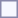<table style="border:1px solid #8888aa; background-color:#f7f8ff; padding:5px; font-size:95%; margin: 0px 12px 12px 0px;">
</table>
